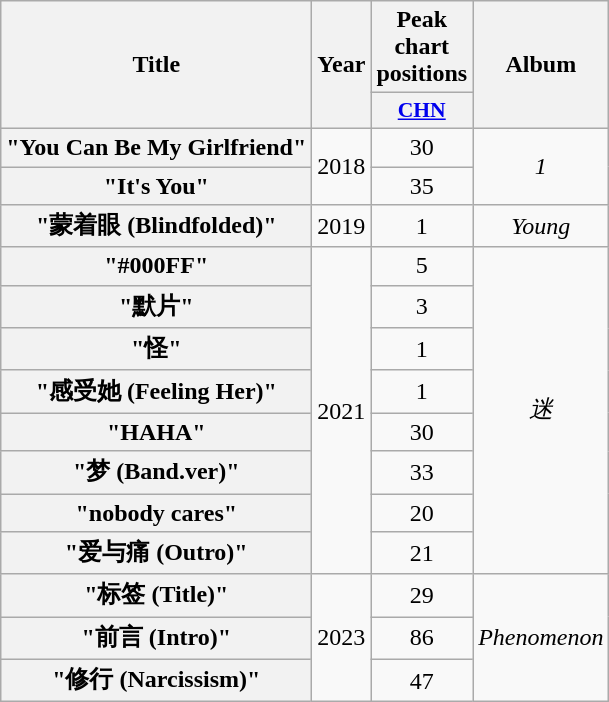<table class="wikitable plainrowheaders" style="text-align:center;">
<tr>
<th rowspan="2" scope="col">Title</th>
<th rowspan="2" scope="col">Year</th>
<th>Peak chart positions</th>
<th rowspan="2" scope="col">Album</th>
</tr>
<tr>
<th scope="col" style="width:3em;font-size:90%;"><a href='#'>CHN</a><br></th>
</tr>
<tr>
<th scope="row">"You Can Be My Girlfriend"</th>
<td rowspan="2">2018</td>
<td>30</td>
<td rowspan="2"><em>1</em></td>
</tr>
<tr>
<th scope="row">"It's You"</th>
<td>35</td>
</tr>
<tr>
<th scope="row">"蒙着眼 (Blindfolded)"</th>
<td>2019</td>
<td>1</td>
<td><em>Young</em></td>
</tr>
<tr>
<th scope="row">"#000FF"</th>
<td rowspan="8">2021</td>
<td>5</td>
<td rowspan="8"><em>迷</em></td>
</tr>
<tr>
<th scope="row">"默片"</th>
<td>3</td>
</tr>
<tr>
<th scope="row">"怪"</th>
<td>1</td>
</tr>
<tr>
<th scope="row">"感受她 (Feeling Her)"</th>
<td>1</td>
</tr>
<tr>
<th scope="row">"HAHA"</th>
<td>30</td>
</tr>
<tr>
<th scope="row">"梦 (Band.ver)"</th>
<td>33</td>
</tr>
<tr>
<th scope="row">"nobody cares"</th>
<td>20</td>
</tr>
<tr>
<th scope="row">"爱与痛 (Outro)"</th>
<td>21</td>
</tr>
<tr>
<th scope="row">"标签 (Title)"</th>
<td rowspan="3">2023</td>
<td>29</td>
<td rowspan="3"><em>Phenomenon</em></td>
</tr>
<tr>
<th scope="row">"前言 (Intro)"</th>
<td>86</td>
</tr>
<tr>
<th scope="row">"修行 (Narcissism)"</th>
<td>47</td>
</tr>
</table>
